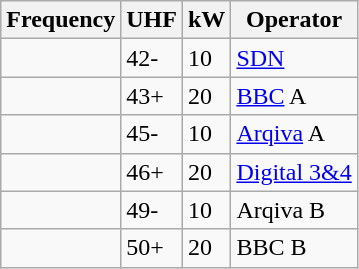<table class="wikitable sortable">
<tr>
<th>Frequency</th>
<th>UHF</th>
<th>kW</th>
<th>Operator</th>
</tr>
<tr>
<td></td>
<td>42-</td>
<td>10</td>
<td><a href='#'>SDN</a></td>
</tr>
<tr>
<td></td>
<td>43+</td>
<td>20</td>
<td><a href='#'>BBC</a> A</td>
</tr>
<tr>
<td></td>
<td>45-</td>
<td>10</td>
<td><a href='#'>Arqiva</a> A</td>
</tr>
<tr>
<td></td>
<td>46+</td>
<td>20</td>
<td><a href='#'>Digital 3&4</a></td>
</tr>
<tr>
<td></td>
<td>49-</td>
<td>10</td>
<td>Arqiva B</td>
</tr>
<tr>
<td></td>
<td>50+</td>
<td>20</td>
<td>BBC B</td>
</tr>
</table>
